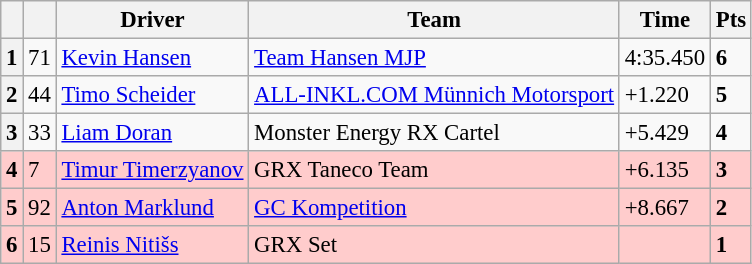<table class="wikitable" style="font-size:95%">
<tr>
<th></th>
<th></th>
<th>Driver</th>
<th>Team</th>
<th>Time</th>
<th>Pts</th>
</tr>
<tr>
<th>1</th>
<td>71</td>
<td> <a href='#'>Kevin Hansen</a></td>
<td><a href='#'>Team Hansen MJP</a></td>
<td>4:35.450</td>
<td><strong>6</strong></td>
</tr>
<tr>
<th>2</th>
<td>44</td>
<td> <a href='#'>Timo Scheider</a></td>
<td><a href='#'>ALL-INKL.COM Münnich Motorsport</a></td>
<td>+1.220</td>
<td><strong>5</strong></td>
</tr>
<tr>
<th>3</th>
<td>33</td>
<td> <a href='#'>Liam Doran</a></td>
<td>Monster Energy RX Cartel</td>
<td>+5.429</td>
<td><strong>4</strong></td>
</tr>
<tr>
<th style="background:#ffcccc;">4</th>
<td style="background:#ffcccc;">7</td>
<td style="background:#ffcccc;"> <a href='#'>Timur Timerzyanov</a></td>
<td style="background:#ffcccc;">GRX Taneco Team</td>
<td style="background:#ffcccc;">+6.135</td>
<td style="background:#ffcccc;"><strong>3</strong></td>
</tr>
<tr>
<th style="background:#ffcccc;">5</th>
<td style="background:#ffcccc;">92</td>
<td style="background:#ffcccc;"> <a href='#'>Anton Marklund</a></td>
<td style="background:#ffcccc;"><a href='#'>GC Kompetition</a></td>
<td style="background:#ffcccc;">+8.667</td>
<td style="background:#ffcccc;"><strong>2</strong></td>
</tr>
<tr>
<th style="background:#ffcccc;">6</th>
<td style="background:#ffcccc;">15</td>
<td style="background:#ffcccc;"> <a href='#'>Reinis Nitišs</a></td>
<td style="background:#ffcccc;">GRX Set</td>
<td style="background:#ffcccc;"></td>
<td style="background:#ffcccc;"><strong>1</strong></td>
</tr>
</table>
